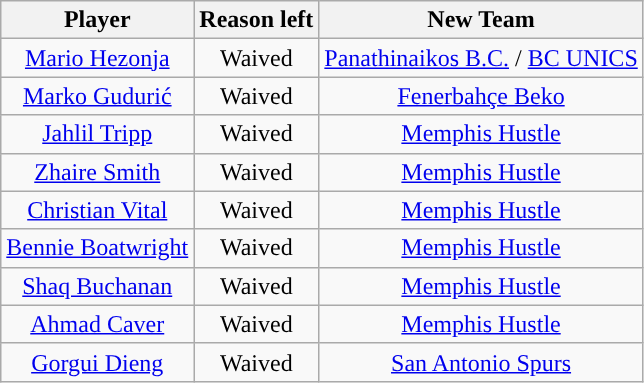<table class="wikitable sortable sortable" style="text-align: center">
<tr>
<th>Player</th>
<th>Reason left</th>
<th>New Team</th>
</tr>
<tr style="text-align: center">
<td><a href='#'>Mario Hezonja</a></td>
<td>Waived</td>
<td> <a href='#'>Panathinaikos B.C.</a> /  <a href='#'>BC UNICS</a></td>
</tr>
<tr style="text-align: center">
<td><a href='#'>Marko Gudurić</a></td>
<td>Waived</td>
<td> <a href='#'>Fenerbahçe Beko</a></td>
</tr>
<tr style="text-align: center">
<td><a href='#'>Jahlil Tripp</a></td>
<td>Waived</td>
<td><a href='#'>Memphis Hustle</a></td>
</tr>
<tr>
<td><a href='#'>Zhaire Smith</a></td>
<td>Waived</td>
<td><a href='#'>Memphis Hustle</a></td>
</tr>
<tr>
<td><a href='#'>Christian Vital</a></td>
<td>Waived</td>
<td><a href='#'>Memphis Hustle</a></td>
</tr>
<tr>
<td><a href='#'>Bennie Boatwright</a></td>
<td>Waived</td>
<td><a href='#'>Memphis Hustle</a></td>
</tr>
<tr>
<td><a href='#'>Shaq Buchanan</a></td>
<td>Waived</td>
<td><a href='#'>Memphis Hustle</a></td>
</tr>
<tr>
<td><a href='#'>Ahmad Caver</a></td>
<td>Waived</td>
<td><a href='#'>Memphis Hustle</a></td>
</tr>
<tr>
<td><a href='#'>Gorgui Dieng</a></td>
<td>Waived</td>
<td><a href='#'>San Antonio Spurs</a></td>
</tr>
</table>
